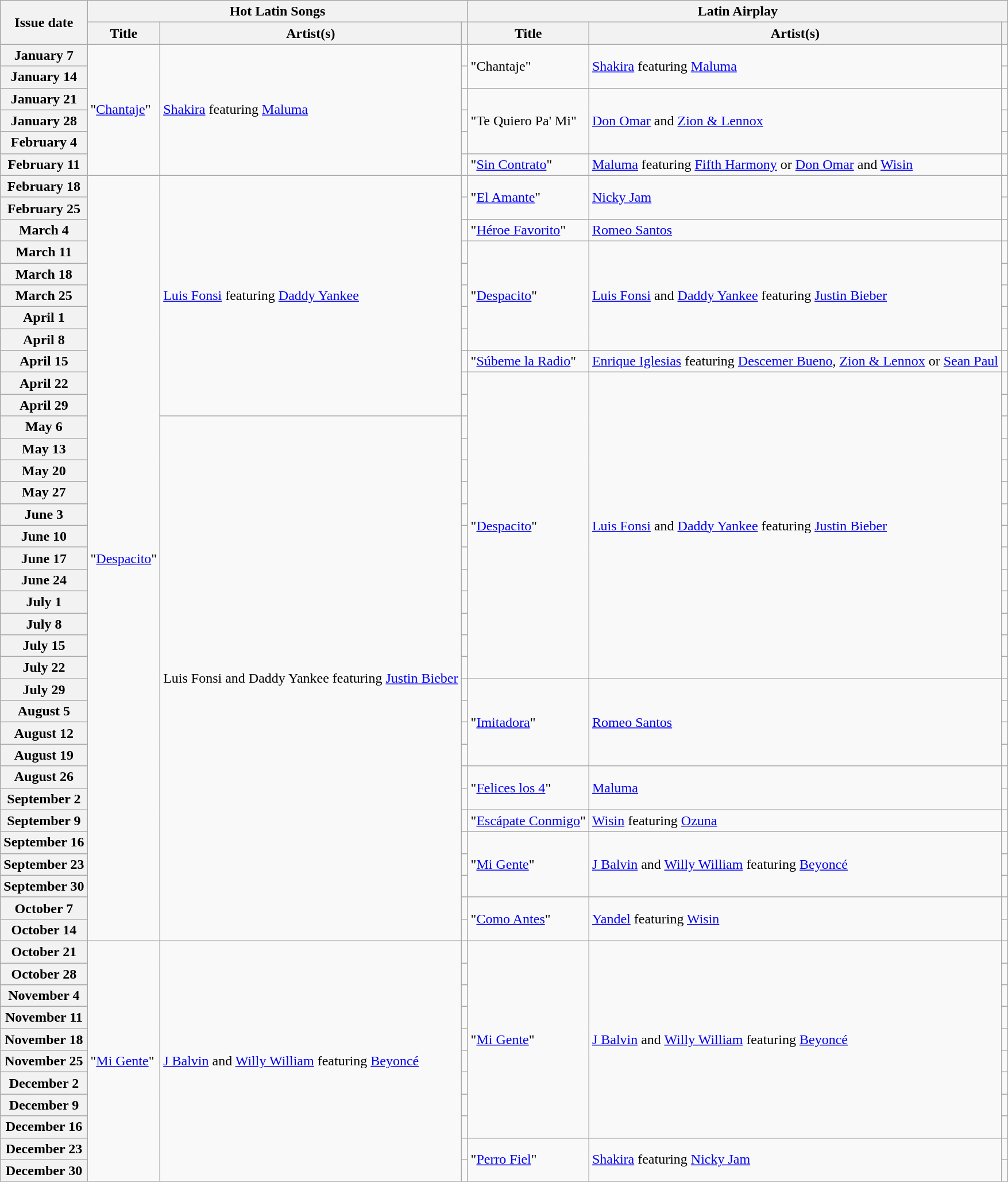<table class="wikitable plainrowheaders">
<tr>
<th scope=col rowspan=2>Issue date</th>
<th scope=col colspan=3>Hot Latin Songs</th>
<th scope=col colspan=3>Latin Airplay</th>
</tr>
<tr>
<th scope=col>Title</th>
<th scope=col>Artist(s)</th>
<th scope=col></th>
<th scope=col>Title</th>
<th scope=col>Artist(s)</th>
<th scope=col></th>
</tr>
<tr>
<th scope="row">January 7</th>
<td rowspan="6">"<a href='#'>Chantaje</a>"</td>
<td rowspan="6"><a href='#'>Shakira</a> featuring <a href='#'>Maluma</a></td>
<td></td>
<td rowspan="2">"Chantaje"</td>
<td rowspan="2"><a href='#'>Shakira</a> featuring <a href='#'>Maluma</a></td>
<td></td>
</tr>
<tr>
<th scope="row">January 14</th>
<td></td>
<td></td>
</tr>
<tr>
<th scope="row">January 21</th>
<td></td>
<td rowspan="3">"Te Quiero Pa' Mi"</td>
<td rowspan="3"><a href='#'>Don Omar</a> and <a href='#'>Zion & Lennox</a></td>
<td></td>
</tr>
<tr>
<th scope="row">January 28</th>
<td></td>
<td></td>
</tr>
<tr>
<th scope="row">February 4</th>
<td></td>
<td></td>
</tr>
<tr>
<th scope="row">February 11</th>
<td></td>
<td>"<a href='#'>Sin Contrato</a>"</td>
<td><a href='#'>Maluma</a> featuring <a href='#'>Fifth Harmony</a> or <a href='#'>Don Omar</a> and <a href='#'>Wisin</a></td>
<td></td>
</tr>
<tr>
<th scope="row">February 18</th>
<td rowspan="35">"<a href='#'>Despacito</a>"</td>
<td rowspan="11"><a href='#'>Luis Fonsi</a> featuring <a href='#'>Daddy Yankee</a></td>
<td></td>
<td rowspan="2">"<a href='#'>El Amante</a>"</td>
<td rowspan="2"><a href='#'>Nicky Jam</a></td>
<td></td>
</tr>
<tr>
<th scope="row">February 25</th>
<td></td>
<td></td>
</tr>
<tr>
<th scope="row">March 4</th>
<td></td>
<td>"<a href='#'>Héroe Favorito</a>"</td>
<td><a href='#'>Romeo Santos</a></td>
<td></td>
</tr>
<tr>
<th scope="row">March 11</th>
<td></td>
<td rowspan="5">"<a href='#'>Despacito</a>"</td>
<td rowspan="5"><a href='#'>Luis Fonsi</a> and <a href='#'>Daddy Yankee</a> featuring <a href='#'>Justin Bieber</a></td>
<td></td>
</tr>
<tr>
<th scope="row">March 18</th>
<td></td>
<td></td>
</tr>
<tr>
<th scope="row">March 25</th>
<td></td>
<td></td>
</tr>
<tr>
<th scope="row">April 1</th>
<td></td>
<td></td>
</tr>
<tr>
<th scope="row">April 8</th>
<td></td>
<td></td>
</tr>
<tr>
<th scope="row">April 15</th>
<td></td>
<td>"<a href='#'>Súbeme la Radio</a>"</td>
<td><a href='#'>Enrique Iglesias</a> featuring <a href='#'>Descemer Bueno</a>, <a href='#'>Zion & Lennox</a> or <a href='#'>Sean Paul</a></td>
<td></td>
</tr>
<tr>
<th scope="row">April 22</th>
<td></td>
<td rowspan="14">"<a href='#'>Despacito</a>"</td>
<td rowspan="14"><a href='#'>Luis Fonsi</a> and <a href='#'>Daddy Yankee</a> featuring <a href='#'>Justin Bieber</a></td>
<td></td>
</tr>
<tr>
<th scope="row">April 29</th>
<td></td>
<td></td>
</tr>
<tr>
<th scope="row">May 6</th>
<td rowspan="24">Luis Fonsi and Daddy Yankee featuring <a href='#'>Justin Bieber</a></td>
<td></td>
<td></td>
</tr>
<tr>
<th scope="row">May 13</th>
<td></td>
<td></td>
</tr>
<tr>
<th scope="row">May 20</th>
<td></td>
<td></td>
</tr>
<tr>
<th scope="row">May 27</th>
<td></td>
<td></td>
</tr>
<tr>
<th scope="row">June 3</th>
<td></td>
<td></td>
</tr>
<tr>
<th scope="row">June 10</th>
<td></td>
<td></td>
</tr>
<tr>
<th scope="row">June 17</th>
<td></td>
<td></td>
</tr>
<tr>
<th scope="row">June 24</th>
<td></td>
<td></td>
</tr>
<tr>
<th scope="row">July 1</th>
<td></td>
<td></td>
</tr>
<tr>
<th scope="row">July 8</th>
<td></td>
<td></td>
</tr>
<tr>
<th scope="row">July 15</th>
<td></td>
<td></td>
</tr>
<tr>
<th scope="row">July 22</th>
<td></td>
<td></td>
</tr>
<tr>
<th scope="row">July 29</th>
<td></td>
<td rowspan="4">"<a href='#'>Imitadora</a>"</td>
<td rowspan="4"><a href='#'>Romeo Santos</a></td>
<td></td>
</tr>
<tr>
<th scope="row">August 5</th>
<td></td>
<td></td>
</tr>
<tr>
<th scope="row">August 12</th>
<td></td>
<td></td>
</tr>
<tr>
<th scope="row">August 19</th>
<td></td>
<td></td>
</tr>
<tr>
<th scope="row">August 26</th>
<td></td>
<td rowspan="2">"<a href='#'>Felices los 4</a>"</td>
<td rowspan="2"><a href='#'>Maluma</a></td>
<td></td>
</tr>
<tr>
<th scope="row">September 2</th>
<td></td>
<td></td>
</tr>
<tr>
<th scope="row">September 9</th>
<td></td>
<td>"<a href='#'>Escápate Conmigo</a>"</td>
<td><a href='#'>Wisin</a> featuring <a href='#'>Ozuna</a></td>
<td></td>
</tr>
<tr>
<th scope="row">September 16</th>
<td></td>
<td rowspan="3">"<a href='#'>Mi Gente</a>"</td>
<td rowspan="3"><a href='#'>J Balvin</a> and <a href='#'>Willy William</a> featuring <a href='#'>Beyoncé</a></td>
<td></td>
</tr>
<tr>
<th scope="row">September 23</th>
<td></td>
<td></td>
</tr>
<tr>
<th scope="row">September 30</th>
<td></td>
<td></td>
</tr>
<tr>
<th scope="row">October 7</th>
<td></td>
<td rowspan="2">"<a href='#'>Como Antes</a>"</td>
<td rowspan="2"><a href='#'>Yandel</a> featuring <a href='#'>Wisin</a></td>
<td></td>
</tr>
<tr>
<th scope="row">October 14</th>
<td></td>
<td></td>
</tr>
<tr>
<th scope="row">October 21</th>
<td rowspan="11">"<a href='#'>Mi Gente</a>"</td>
<td rowspan="11"><a href='#'>J Balvin</a> and <a href='#'>Willy William</a> featuring <a href='#'>Beyoncé</a></td>
<td></td>
<td rowspan="9">"<a href='#'>Mi Gente</a>"</td>
<td rowspan="9"><a href='#'>J Balvin</a> and <a href='#'>Willy William</a> featuring <a href='#'>Beyoncé</a></td>
<td></td>
</tr>
<tr>
<th scope="row">October 28</th>
<td></td>
<td></td>
</tr>
<tr>
<th scope="row">November 4</th>
<td></td>
<td></td>
</tr>
<tr>
<th scope="row">November 11</th>
<td></td>
<td></td>
</tr>
<tr>
<th scope="row">November 18</th>
<td></td>
<td></td>
</tr>
<tr>
<th scope="row">November 25</th>
<td></td>
<td></td>
</tr>
<tr>
<th scope="row">December 2</th>
<td></td>
<td></td>
</tr>
<tr>
<th scope="row">December 9</th>
<td></td>
<td></td>
</tr>
<tr>
<th scope="row">December 16</th>
<td></td>
<td></td>
</tr>
<tr>
<th scope="row">December 23</th>
<td></td>
<td rowspan="2">"<a href='#'>Perro Fiel</a>"</td>
<td rowspan="2"><a href='#'>Shakira</a> featuring <a href='#'>Nicky Jam</a></td>
<td></td>
</tr>
<tr>
<th scope="row">December 30</th>
<td></td>
<td></td>
</tr>
</table>
